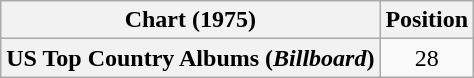<table class="wikitable plainrowheaders" style="text-align:center">
<tr>
<th scope="col">Chart (1975)</th>
<th scope="col">Position</th>
</tr>
<tr>
<th scope="row">US Top Country Albums (<em>Billboard</em>)</th>
<td>28</td>
</tr>
</table>
